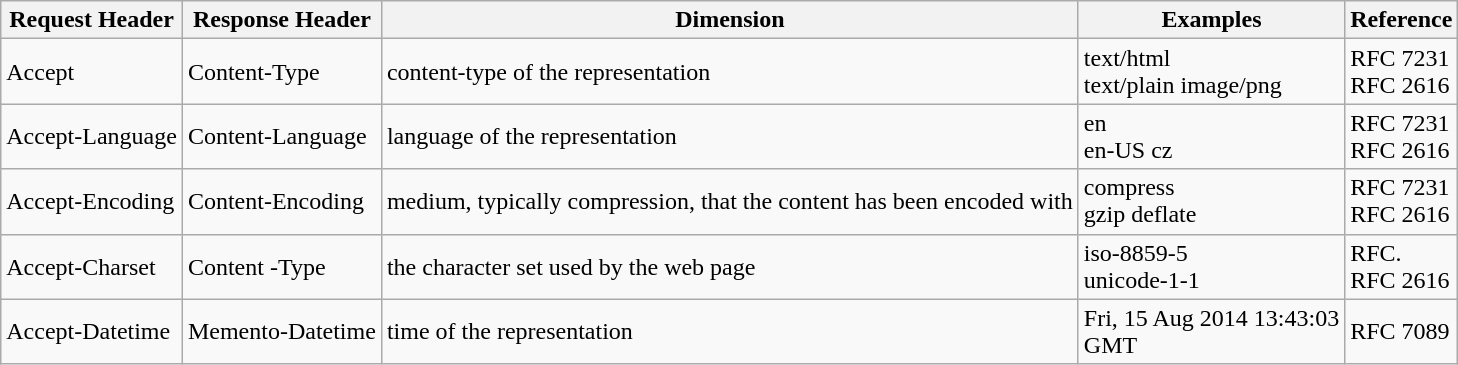<table class="wikitable">
<tr>
<th>Request Header</th>
<th>Response Header</th>
<th>Dimension</th>
<th>Examples</th>
<th>Reference</th>
</tr>
<tr>
<td>Accept</td>
<td>Content-Type</td>
<td>content-type of the representation</td>
<td>text/html<br>text/plain
image/png</td>
<td>RFC 7231<br>RFC 2616</td>
</tr>
<tr>
<td>Accept-Language</td>
<td>Content-Language</td>
<td>language of the representation</td>
<td>en<br>en-US
cz</td>
<td>RFC 7231<br>RFC 2616</td>
</tr>
<tr>
<td>Accept-Encoding</td>
<td>Content-Encoding</td>
<td>medium, typically compression, that the content has been encoded with</td>
<td>compress<br>gzip
deflate</td>
<td>RFC 7231<br>RFC 2616</td>
</tr>
<tr>
<td>Accept-Charset</td>
<td>Content -Type</td>
<td>the character set used by the web page</td>
<td>iso-8859-5<br>unicode-1-1</td>
<td>RFC.<br>RFC 2616</td>
</tr>
<tr>
<td>Accept-Datetime</td>
<td>Memento-Datetime</td>
<td>time of the representation</td>
<td>Fri, 15 Aug 2014 13:43:03<br>GMT</td>
<td>RFC 7089</td>
</tr>
</table>
